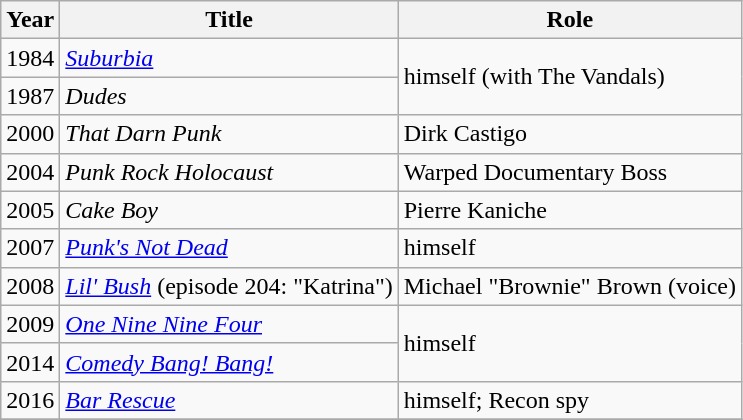<table class="wikitable">
<tr>
<th>Year</th>
<th>Title</th>
<th>Role</th>
</tr>
<tr>
<td>1984</td>
<td><em><a href='#'>Suburbia</a></em></td>
<td rowspan="2">himself (with The Vandals)</td>
</tr>
<tr>
<td>1987</td>
<td><em>Dudes</em></td>
</tr>
<tr>
<td>2000</td>
<td><em>That Darn Punk</em></td>
<td>Dirk Castigo</td>
</tr>
<tr>
<td>2004</td>
<td><em>Punk Rock Holocaust</em></td>
<td>Warped Documentary Boss</td>
</tr>
<tr>
<td>2005</td>
<td><em>Cake Boy</em></td>
<td>Pierre Kaniche</td>
</tr>
<tr>
<td>2007</td>
<td><em><a href='#'>Punk's Not Dead</a></em></td>
<td>himself</td>
</tr>
<tr>
<td>2008</td>
<td><em><a href='#'>Lil' Bush</a></em> (episode 204: "Katrina")</td>
<td>Michael "Brownie" Brown (voice)</td>
</tr>
<tr>
<td>2009</td>
<td><em><a href='#'>One Nine Nine Four</a></em></td>
<td rowspan="2">himself</td>
</tr>
<tr>
<td>2014</td>
<td><em><a href='#'>Comedy Bang! Bang!</a></em></td>
</tr>
<tr>
<td>2016</td>
<td><em><a href='#'>Bar Rescue</a></em></td>
<td>himself; Recon spy</td>
</tr>
<tr>
</tr>
</table>
